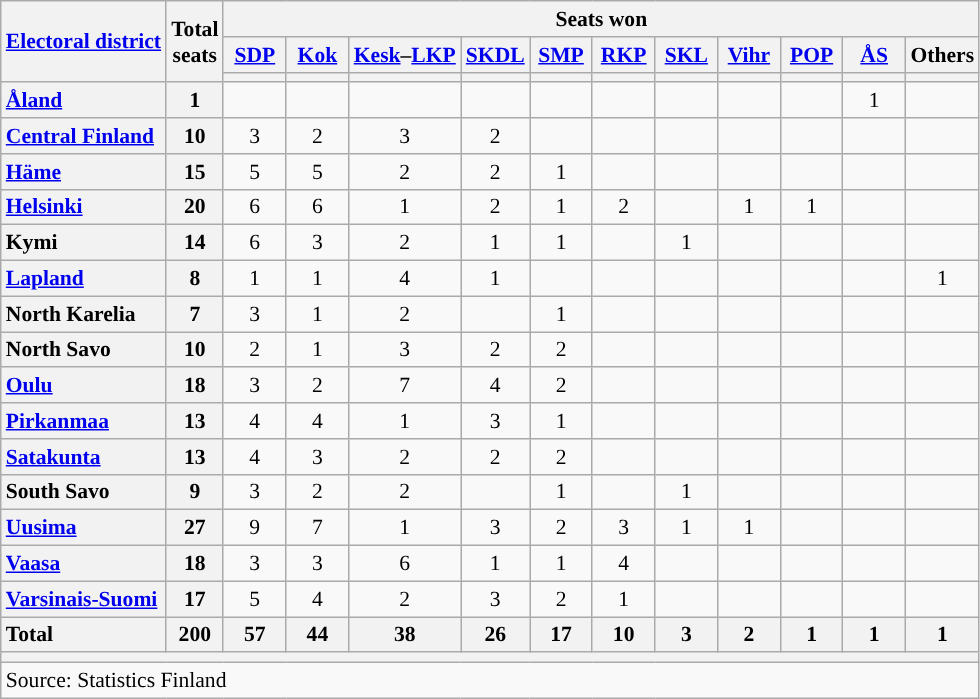<table class="wikitable" style="text-align:center; font-size: 0.9em;">
<tr>
<th rowspan="3"><a href='#'>Electoral district</a></th>
<th rowspan="3">Total<br>seats</th>
<th colspan="11">Seats won</th>
</tr>
<tr>
<th class="unsortable" style="width:35px;"><a href='#'>SDP</a></th>
<th class="unsortable" style="width:35px;"><a href='#'>Kok</a></th>
<th class="unsortable" style="width:35px;"><a href='#'>Kesk</a>–<a href='#'>LKP</a></th>
<th class="unsortable" style="width:35px;"><a href='#'>SKDL</a></th>
<th class="unsortable" style="width:35px;"><a href='#'>SMP</a></th>
<th class="unsortable" style="width:35px;"><a href='#'>RKP</a></th>
<th class="unsortable" style="width:35px;"><a href='#'>SKL</a></th>
<th class="unsortable" style="width:35px;"><a href='#'>Vihr</a></th>
<th class="unsortable" style="width:35px;"><a href='#'>POP</a></th>
<th class="unsortable" style="width:35px;"><a href='#'>ÅS</a></th>
<th class="unsortable" style="width:35px;">Others</th>
</tr>
<tr>
<th style="background:"></th>
<th style="background:"></th>
<th style="background:"></th>
<th style="background:"></th>
<th style="background:"></th>
<th style="background:"></th>
<th style="background:"></th>
<th style="background:"></th>
<th style="background:"></th>
<th style="background:"></th>
<th style="background:"></th>
</tr>
<tr>
<th style="text-align: left;"><a href='#'>Åland</a></th>
<th>1</th>
<td></td>
<td></td>
<td></td>
<td></td>
<td></td>
<td></td>
<td></td>
<td></td>
<td></td>
<td>1</td>
<td></td>
</tr>
<tr>
<th style="text-align: left;"><a href='#'>Central Finland</a></th>
<th>10</th>
<td>3</td>
<td>2</td>
<td>3</td>
<td>2</td>
<td></td>
<td></td>
<td></td>
<td></td>
<td></td>
<td></td>
<td></td>
</tr>
<tr>
<th style="text-align: left;"><a href='#'>Häme</a></th>
<th>15</th>
<td>5</td>
<td>5</td>
<td>2</td>
<td>2</td>
<td>1</td>
<td></td>
<td></td>
<td></td>
<td></td>
<td></td>
<td></td>
</tr>
<tr>
<th style="text-align: left;"><a href='#'>Helsinki</a></th>
<th>20</th>
<td>6</td>
<td>6</td>
<td>1</td>
<td>2</td>
<td>1</td>
<td>2</td>
<td></td>
<td>1</td>
<td>1</td>
<td></td>
<td></td>
</tr>
<tr>
<th style="text-align: left;">Kymi</th>
<th>14</th>
<td>6</td>
<td>3</td>
<td>2</td>
<td>1</td>
<td>1</td>
<td></td>
<td>1</td>
<td></td>
<td></td>
<td></td>
<td></td>
</tr>
<tr>
<th style="text-align: left;"><a href='#'>Lapland</a></th>
<th>8</th>
<td>1</td>
<td>1</td>
<td>4</td>
<td>1</td>
<td></td>
<td></td>
<td></td>
<td></td>
<td></td>
<td></td>
<td>1</td>
</tr>
<tr>
<th style="text-align: left;">North Karelia</th>
<th>7</th>
<td>3</td>
<td>1</td>
<td>2</td>
<td></td>
<td>1</td>
<td></td>
<td></td>
<td></td>
<td></td>
<td></td>
<td></td>
</tr>
<tr>
<th style="text-align: left;">North Savo</th>
<th>10</th>
<td>2</td>
<td>1</td>
<td>3</td>
<td>2</td>
<td>2</td>
<td></td>
<td></td>
<td></td>
<td></td>
<td></td>
<td></td>
</tr>
<tr>
<th style="text-align: left;"><a href='#'>Oulu</a></th>
<th>18</th>
<td>3</td>
<td>2</td>
<td>7</td>
<td>4</td>
<td>2</td>
<td></td>
<td></td>
<td></td>
<td></td>
<td></td>
<td></td>
</tr>
<tr>
<th style="text-align: left;"><a href='#'>Pirkanmaa</a></th>
<th>13</th>
<td>4</td>
<td>4</td>
<td>1</td>
<td>3</td>
<td>1</td>
<td></td>
<td></td>
<td></td>
<td></td>
<td></td>
<td></td>
</tr>
<tr>
<th style="text-align: left;"><a href='#'>Satakunta</a></th>
<th>13</th>
<td>4</td>
<td>3</td>
<td>2</td>
<td>2</td>
<td>2</td>
<td></td>
<td></td>
<td></td>
<td></td>
<td></td>
<td></td>
</tr>
<tr>
<th style="text-align: left;">South Savo</th>
<th>9</th>
<td>3</td>
<td>2</td>
<td>2</td>
<td></td>
<td>1</td>
<td></td>
<td>1</td>
<td></td>
<td></td>
<td></td>
<td></td>
</tr>
<tr>
<th style="text-align: left;"><a href='#'>Uusima</a></th>
<th>27</th>
<td>9</td>
<td>7</td>
<td>1</td>
<td>3</td>
<td>2</td>
<td>3</td>
<td>1</td>
<td>1</td>
<td></td>
<td></td>
<td></td>
</tr>
<tr>
<th style="text-align: left;"><a href='#'>Vaasa</a></th>
<th>18</th>
<td>3</td>
<td>3</td>
<td>6</td>
<td>1</td>
<td>1</td>
<td>4</td>
<td></td>
<td></td>
<td></td>
<td></td>
<td></td>
</tr>
<tr>
<th style="text-align: left;"><a href='#'>Varsinais-Suomi</a></th>
<th>17</th>
<td>5</td>
<td>4</td>
<td>2</td>
<td>3</td>
<td>2</td>
<td>1</td>
<td></td>
<td></td>
<td></td>
<td></td>
<td></td>
</tr>
<tr class="sortbottom">
<th style="text-align: left;">Total</th>
<th>200</th>
<th>57</th>
<th>44</th>
<th>38</th>
<th>26</th>
<th>17</th>
<th>10</th>
<th>3</th>
<th>2</th>
<th>1</th>
<th>1</th>
<th>1</th>
</tr>
<tr>
<th colspan="13"></th>
</tr>
<tr>
<td colspan="13" align=left>Source: Statistics Finland</td>
</tr>
</table>
